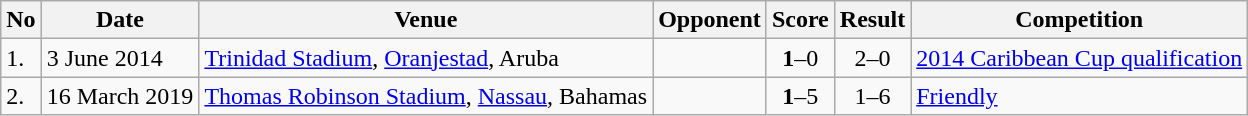<table class="wikitable" style="font-size:100%;">
<tr>
<th>No</th>
<th>Date</th>
<th>Venue</th>
<th>Opponent</th>
<th>Score</th>
<th>Result</th>
<th>Competition</th>
</tr>
<tr>
<td>1.</td>
<td>3 June 2014</td>
<td><a href='#'>Trinidad Stadium</a>, <a href='#'>Oranjestad</a>, Aruba</td>
<td></td>
<td align=center><strong>1</strong>–0</td>
<td align=center>2–0</td>
<td><a href='#'>2014 Caribbean Cup qualification</a></td>
</tr>
<tr>
<td>2.</td>
<td>16 March 2019</td>
<td><a href='#'>Thomas Robinson Stadium</a>, <a href='#'>Nassau</a>, Bahamas</td>
<td></td>
<td align=center><strong>1</strong>–5</td>
<td align=center>1–6</td>
<td><a href='#'>Friendly</a></td>
</tr>
</table>
